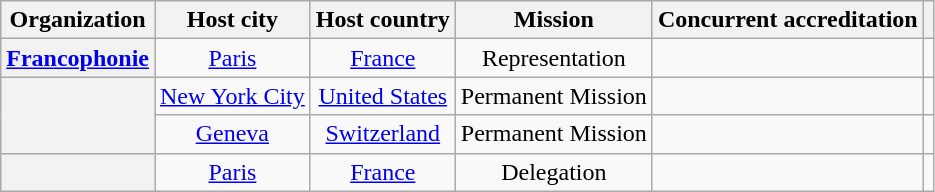<table class="wikitable plainrowheaders" style="text-align:center;">
<tr>
<th scope="col">Organization</th>
<th scope="col">Host city</th>
<th scope="col">Host country</th>
<th scope="col">Mission</th>
<th scope="col">Concurrent accreditation</th>
<th scope="col"></th>
</tr>
<tr>
<th scope="row"> <a href='#'>Francophonie</a></th>
<td><a href='#'>Paris</a></td>
<td><a href='#'>France</a></td>
<td>Representation</td>
<td></td>
<td></td>
</tr>
<tr>
<th scope="row" rowspan="2"></th>
<td><a href='#'>New York City</a></td>
<td><a href='#'>United States</a></td>
<td>Permanent Mission</td>
<td></td>
<td></td>
</tr>
<tr>
<td><a href='#'>Geneva</a></td>
<td><a href='#'>Switzerland</a></td>
<td>Permanent Mission</td>
<td></td>
<td></td>
</tr>
<tr>
<th scope="row"></th>
<td><a href='#'>Paris</a></td>
<td><a href='#'>France</a></td>
<td>Delegation</td>
<td></td>
<td></td>
</tr>
</table>
